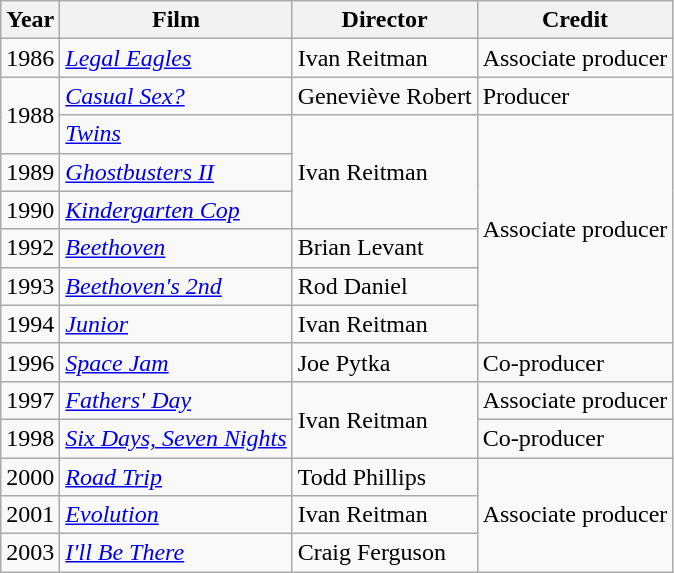<table class="wikitable">
<tr>
<th>Year</th>
<th>Film</th>
<th>Director</th>
<th>Credit</th>
</tr>
<tr>
<td>1986</td>
<td><em><a href='#'>Legal Eagles</a></em></td>
<td>Ivan Reitman</td>
<td>Associate producer</td>
</tr>
<tr>
<td rowspan=2>1988</td>
<td><em><a href='#'>Casual Sex?</a></em></td>
<td>Geneviève Robert</td>
<td>Producer</td>
</tr>
<tr>
<td><em><a href='#'>Twins</a></em></td>
<td rowspan=3>Ivan Reitman</td>
<td rowspan=6>Associate producer</td>
</tr>
<tr>
<td>1989</td>
<td><em><a href='#'>Ghostbusters II</a></em></td>
</tr>
<tr>
<td>1990</td>
<td><em><a href='#'>Kindergarten Cop</a></em></td>
</tr>
<tr>
<td>1992</td>
<td><em><a href='#'>Beethoven</a></em></td>
<td>Brian Levant</td>
</tr>
<tr>
<td>1993</td>
<td><em><a href='#'>Beethoven's 2nd</a></em></td>
<td>Rod Daniel</td>
</tr>
<tr>
<td>1994</td>
<td><em><a href='#'>Junior</a></em></td>
<td>Ivan Reitman</td>
</tr>
<tr>
<td>1996</td>
<td><em><a href='#'>Space Jam</a></em></td>
<td>Joe Pytka</td>
<td>Co-producer</td>
</tr>
<tr>
<td>1997</td>
<td><em><a href='#'>Fathers' Day</a></em></td>
<td rowspan=2>Ivan Reitman</td>
<td>Associate producer</td>
</tr>
<tr>
<td>1998</td>
<td><em><a href='#'>Six Days, Seven Nights</a></em></td>
<td>Co-producer</td>
</tr>
<tr>
<td>2000</td>
<td><em><a href='#'>Road Trip</a></em></td>
<td>Todd Phillips</td>
<td rowspan=3>Associate producer</td>
</tr>
<tr>
<td>2001</td>
<td><em><a href='#'>Evolution</a></em></td>
<td>Ivan Reitman</td>
</tr>
<tr>
<td>2003</td>
<td><em><a href='#'>I'll Be There</a></em></td>
<td>Craig Ferguson</td>
</tr>
</table>
